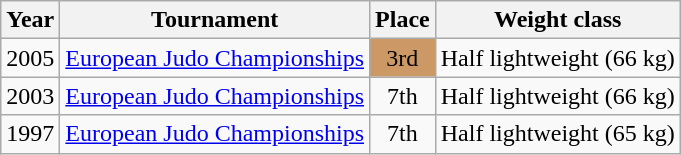<table class=wikitable>
<tr>
<th>Year</th>
<th>Tournament</th>
<th>Place</th>
<th>Weight class</th>
</tr>
<tr>
<td>2005</td>
<td><a href='#'>European Judo Championships</a></td>
<td bgcolor="cc9966" align="center">3rd</td>
<td>Half lightweight (66 kg)</td>
</tr>
<tr>
<td>2003</td>
<td><a href='#'>European Judo Championships</a></td>
<td align="center">7th</td>
<td>Half lightweight (66 kg)</td>
</tr>
<tr>
<td>1997</td>
<td><a href='#'>European Judo Championships</a></td>
<td align="center">7th</td>
<td>Half lightweight (65 kg)</td>
</tr>
</table>
